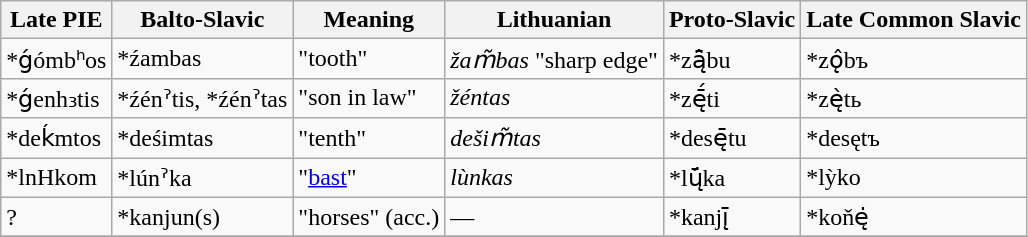<table class="wikitable">
<tr>
<th>Late PIE</th>
<th>Balto-Slavic</th>
<th>Meaning</th>
<th>Lithuanian</th>
<th>Proto-Slavic</th>
<th>Late Common Slavic</th>
</tr>
<tr>
<td>*ǵómbʰos</td>
<td>*źambas</td>
<td>"tooth"</td>
<td><em>žam̃bas</em> "sharp edge"</td>
<td>*zą̄̂bu</td>
<td>*zǫ̂bъ</td>
</tr>
<tr>
<td>*ǵenh₃tis</td>
<td>*źénˀtis, *źénˀtas</td>
<td>"son in law"</td>
<td><em>žéntas</em></td>
<td>*zę̄́ti</td>
<td>*zę̀tь</td>
</tr>
<tr>
<td>*deḱmtos</td>
<td>*deśimtas</td>
<td>"tenth"</td>
<td><em>dešim̃tas</em></td>
<td>*desę̄tu</td>
<td>*desętъ</td>
</tr>
<tr>
<td>*lnHkom</td>
<td>*lúnˀka</td>
<td>"<a href='#'>bast</a>"</td>
<td><em>lùnkas</em></td>
<td>*lų̄́ka</td>
<td>*lỳko</td>
</tr>
<tr>
<td>?</td>
<td>*kanjun(s)</td>
<td>"horses" (acc.)</td>
<td>—</td>
<td>*kanjį̄</td>
<td>*koňę̇</td>
</tr>
<tr>
</tr>
</table>
